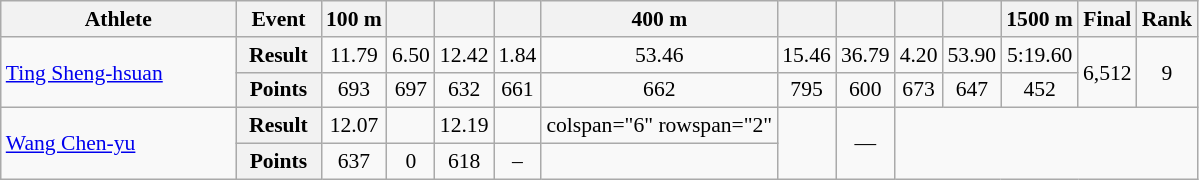<table class="wikitable" style="font-size:90%; text-align:center">
<tr>
<th width="150">Athlete</th>
<th width="50">Event</th>
<th>100 m</th>
<th></th>
<th></th>
<th></th>
<th>400 m</th>
<th></th>
<th></th>
<th></th>
<th></th>
<th>1500 m</th>
<th>Final</th>
<th>Rank</th>
</tr>
<tr>
<td align="left" rowspan="2"><a href='#'>Ting Sheng-hsuan</a></td>
<th>Result</th>
<td>11.79</td>
<td>6.50</td>
<td>12.42</td>
<td>1.84</td>
<td>53.46</td>
<td>15.46</td>
<td>36.79 </td>
<td>4.20</td>
<td>53.90 </td>
<td>5:19.60</td>
<td rowspan="2">6,512</td>
<td rowspan="2">9</td>
</tr>
<tr>
<th>Points</th>
<td>693</td>
<td>697</td>
<td>632</td>
<td>661</td>
<td>662</td>
<td>795</td>
<td>600</td>
<td>673</td>
<td>647</td>
<td>452</td>
</tr>
<tr>
<td align="left" rowspan="2"><a href='#'>Wang Chen-yu</a></td>
<th>Result</th>
<td>12.07</td>
<td></td>
<td>12.19</td>
<td></td>
<td>colspan="6" rowspan="2" </td>
<td rowspan="2"></td>
<td rowspan="2">—</td>
</tr>
<tr>
<th>Points</th>
<td>637</td>
<td>0</td>
<td>618</td>
<td>–</td>
</tr>
</table>
